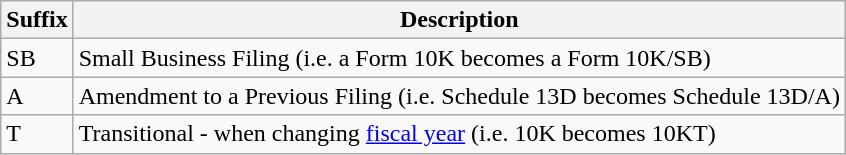<table class="wikitable" border="1">
<tr>
<th>Suffix</th>
<th>Description</th>
</tr>
<tr>
<td>SB</td>
<td>Small Business Filing (i.e. a Form 10K becomes a Form 10K/SB)</td>
</tr>
<tr>
<td>A</td>
<td>Amendment to a Previous Filing (i.e. Schedule 13D becomes Schedule 13D/A)</td>
</tr>
<tr>
<td>T</td>
<td>Transitional - when changing <a href='#'>fiscal year</a> (i.e. 10K becomes 10KT)</td>
</tr>
</table>
